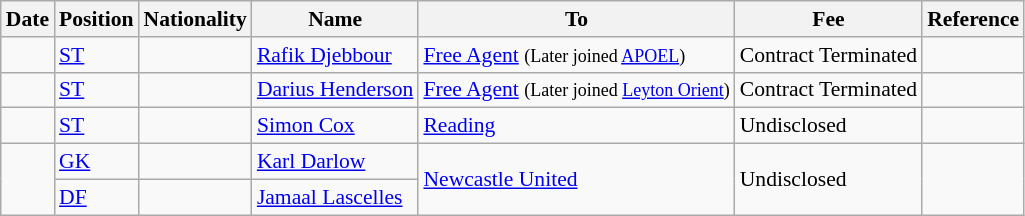<table class="wikitable"  style="text-align:left; font-size:90%; ">
<tr>
<th color:white;">Date</th>
<th color:white;">Position</th>
<th color:white;">Nationality</th>
<th color:white;">Name</th>
<th color:white;">To</th>
<th color:white;">Fee</th>
<th color:white;">Reference</th>
</tr>
<tr>
<td></td>
<td><a href='#'>ST</a></td>
<td></td>
<td><a href='#'>Rafik Djebbour</a></td>
<td><a href='#'>Free Agent</a> <small>(Later joined <a href='#'>APOEL</a>)</small></td>
<td>Contract Terminated</td>
<td></td>
</tr>
<tr>
<td></td>
<td><a href='#'>ST</a></td>
<td></td>
<td><a href='#'>Darius Henderson</a></td>
<td><a href='#'>Free Agent</a> <small>(Later joined <a href='#'>Leyton Orient</a>)</small></td>
<td>Contract Terminated</td>
<td></td>
</tr>
<tr>
<td></td>
<td><a href='#'>ST</a></td>
<td></td>
<td><a href='#'>Simon Cox</a></td>
<td><a href='#'>Reading</a></td>
<td>Undisclosed</td>
<td></td>
</tr>
<tr>
<td rowspan="2"></td>
<td><a href='#'>GK</a></td>
<td></td>
<td><a href='#'>Karl Darlow</a></td>
<td rowspan="2"><a href='#'>Newcastle United</a></td>
<td rowspan="2">Undisclosed</td>
<td rowspan="2"></td>
</tr>
<tr>
<td><a href='#'>DF</a></td>
<td></td>
<td><a href='#'>Jamaal Lascelles</a></td>
</tr>
</table>
